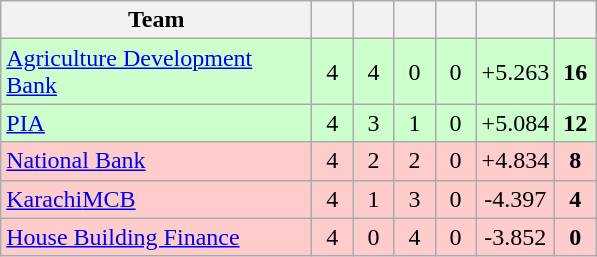<table class="wikitable sortable" style="text-align:center";"font-size:95%">
<tr>
<th style="width:200px;">Team</th>
<th style="width:20px;"></th>
<th style="width:20px;"></th>
<th style="width:20px;"></th>
<th style="width:20px;"></th>
<th style="width:45px;"></th>
<th style="width:20px;"></th>
</tr>
<tr bgcolor="#ccffcc">
<td style="text-align:left"><a href='#'>Agriculture Development Bank</a></td>
<td>4</td>
<td>4</td>
<td>0</td>
<td>0</td>
<td>+5.263</td>
<td><strong>16</strong></td>
</tr>
<tr bgcolor="#ccffcc">
<td style="text-align:left"><a href='#'>PIA</a></td>
<td>4</td>
<td>3</td>
<td>1</td>
<td>0</td>
<td>+5.084</td>
<td><strong>12</strong></td>
</tr>
<tr bgcolor="#ffcccc">
<td style="text-align:left"><a href='#'>National Bank</a></td>
<td>4</td>
<td>2</td>
<td>2</td>
<td>0</td>
<td>+4.834</td>
<td><strong>8</strong></td>
</tr>
<tr bgcolor="#ffcccc">
<td style="text-align:left"><a href='#'>Karachi</a><a href='#'>MCB</a></td>
<td>4</td>
<td>1</td>
<td>3</td>
<td>0</td>
<td>-4.397</td>
<td><strong>4</strong></td>
</tr>
<tr bgcolor="#ffcccc">
<td style="text-align:left"><a href='#'>House Building Finance</a></td>
<td>4</td>
<td>0</td>
<td>4</td>
<td>0</td>
<td>-3.852</td>
<td><strong>0</strong></td>
</tr>
</table>
